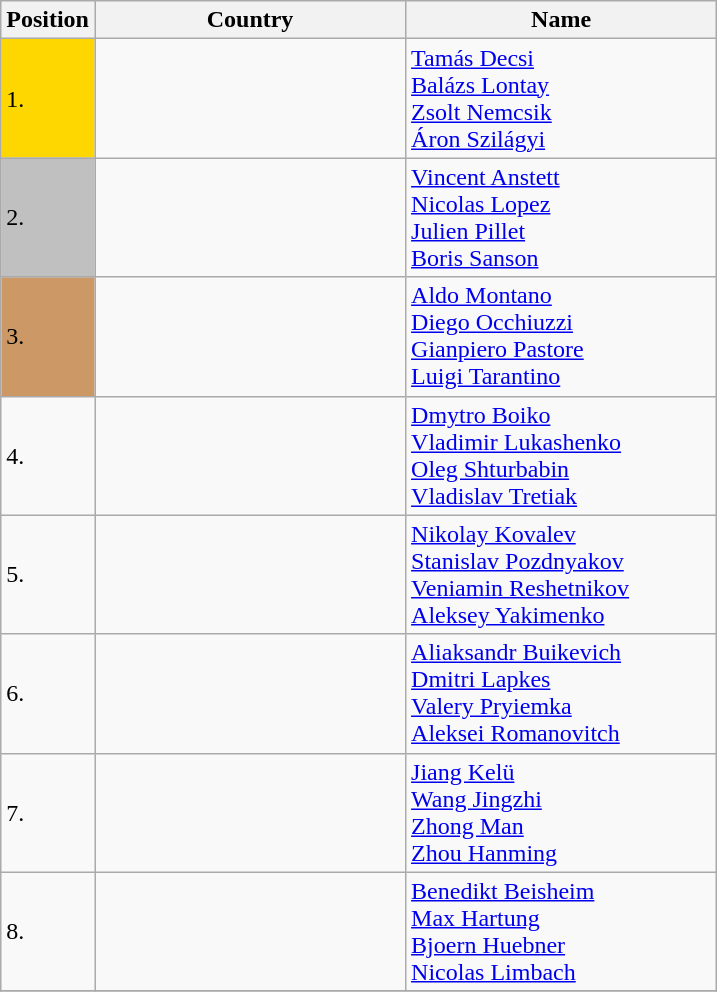<table class="wikitable">
<tr>
<th width="10">Position</th>
<th width="200">Country</th>
<th width="200">Name</th>
</tr>
<tr>
<td bgcolor="gold">1.</td>
<td></td>
<td><a href='#'>Tamás Decsi</a><br><a href='#'>Balázs Lontay</a> <br><a href='#'>Zsolt Nemcsik</a> <br><a href='#'>Áron Szilágyi</a></td>
</tr>
<tr>
<td bgcolor="silver">2.</td>
<td></td>
<td><a href='#'>Vincent Anstett</a><br><a href='#'>Nicolas Lopez</a><br> <a href='#'>Julien Pillet</a><br> <a href='#'>Boris Sanson</a></td>
</tr>
<tr>
<td bgcolor="#CC9966">3.</td>
<td></td>
<td><a href='#'>Aldo Montano</a><br><a href='#'>Diego Occhiuzzi</a><br><a href='#'>Gianpiero Pastore</a><br><a href='#'>Luigi Tarantino</a></td>
</tr>
<tr>
<td>4.</td>
<td></td>
<td><a href='#'>Dmytro Boiko</a><br><a href='#'>Vladimir Lukashenko</a><br><a href='#'>Oleg Shturbabin</a><br> <a href='#'>Vladislav Tretiak</a></td>
</tr>
<tr>
<td>5.</td>
<td></td>
<td><a href='#'>Nikolay Kovalev</a><br><a href='#'>Stanislav Pozdnyakov</a><br><a href='#'>Veniamin Reshetnikov</a><br><a href='#'>Aleksey Yakimenko</a></td>
</tr>
<tr>
<td>6.</td>
<td></td>
<td><a href='#'>Aliaksandr Buikevich</a><br><a href='#'>Dmitri Lapkes</a><br><a href='#'>Valery Pryiemka</a><br><a href='#'>Aleksei Romanovitch</a></td>
</tr>
<tr>
<td>7.</td>
<td></td>
<td><a href='#'>Jiang Kelü</a><br> <a href='#'>Wang Jingzhi</a><br> <a href='#'>Zhong Man</a><br> <a href='#'>Zhou Hanming</a></td>
</tr>
<tr>
<td>8.</td>
<td></td>
<td><a href='#'>Benedikt Beisheim</a><br><a href='#'>Max Hartung</a><br><a href='#'>Bjoern Huebner</a><br><a href='#'>Nicolas Limbach</a></td>
</tr>
<tr>
</tr>
</table>
